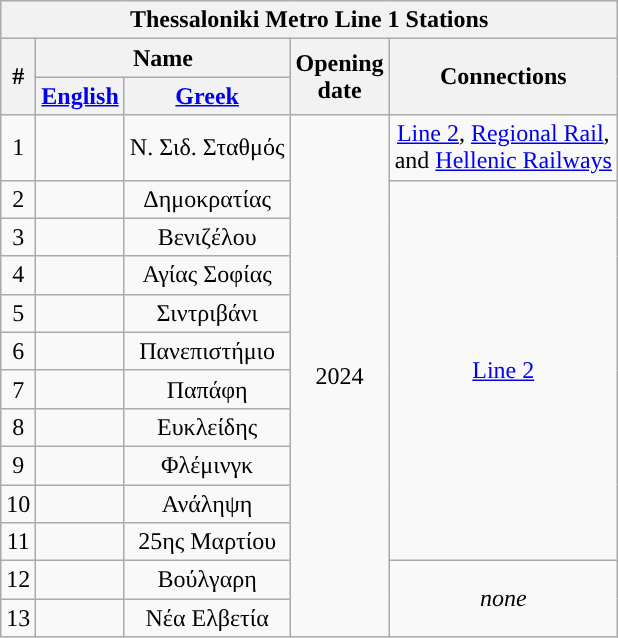<table class="wikitable" style="text-align: center;">
<tr>
<th colspan="5" style="background:#"><span>Thessaloniki Metro Line 1 Stations</span></th>
</tr>
<tr>
<th rowspan="2">#</th>
<th colspan="2">Name</th>
<th rowspan="2">Opening<br>date</th>
<th rowspan="2">Connections</th>
</tr>
<tr>
<th><a href='#'>English</a></th>
<th><a href='#'>Greek</a></th>
</tr>
<tr>
<td>1</td>
<td></td>
<td>Ν. Σιδ. Σταθμός</td>
<td rowspan="13">2024</td>
<td> <a href='#'>Line 2</a>, <a href='#'>Regional Rail</a>,<br>and <a href='#'>Hellenic Railways</a></td>
</tr>
<tr>
<td>2</td>
<td></td>
<td>Δημοκρατίας</td>
<td rowspan="10"> <a href='#'>Line 2</a></td>
</tr>
<tr>
<td>3</td>
<td></td>
<td>Βενιζέλου</td>
</tr>
<tr>
<td>4</td>
<td></td>
<td>Αγίας Σοφίας</td>
</tr>
<tr>
<td>5</td>
<td></td>
<td>Σιντριβάνι</td>
</tr>
<tr>
<td>6</td>
<td></td>
<td>Πανεπιστήμιο</td>
</tr>
<tr>
<td>7</td>
<td></td>
<td>Παπάφη</td>
</tr>
<tr>
<td>8</td>
<td></td>
<td>Ευκλείδης</td>
</tr>
<tr>
<td>9</td>
<td></td>
<td>Φλέμινγκ</td>
</tr>
<tr>
<td>10</td>
<td></td>
<td>Ανάληψη</td>
</tr>
<tr>
<td>11</td>
<td></td>
<td>25ης Μαρτίου</td>
</tr>
<tr>
<td>12</td>
<td></td>
<td>Βούλγαρη</td>
<td rowspan="2"><em>none</em></td>
</tr>
<tr>
<td>13</td>
<td></td>
<td>Νέα Ελβετία</td>
</tr>
</table>
